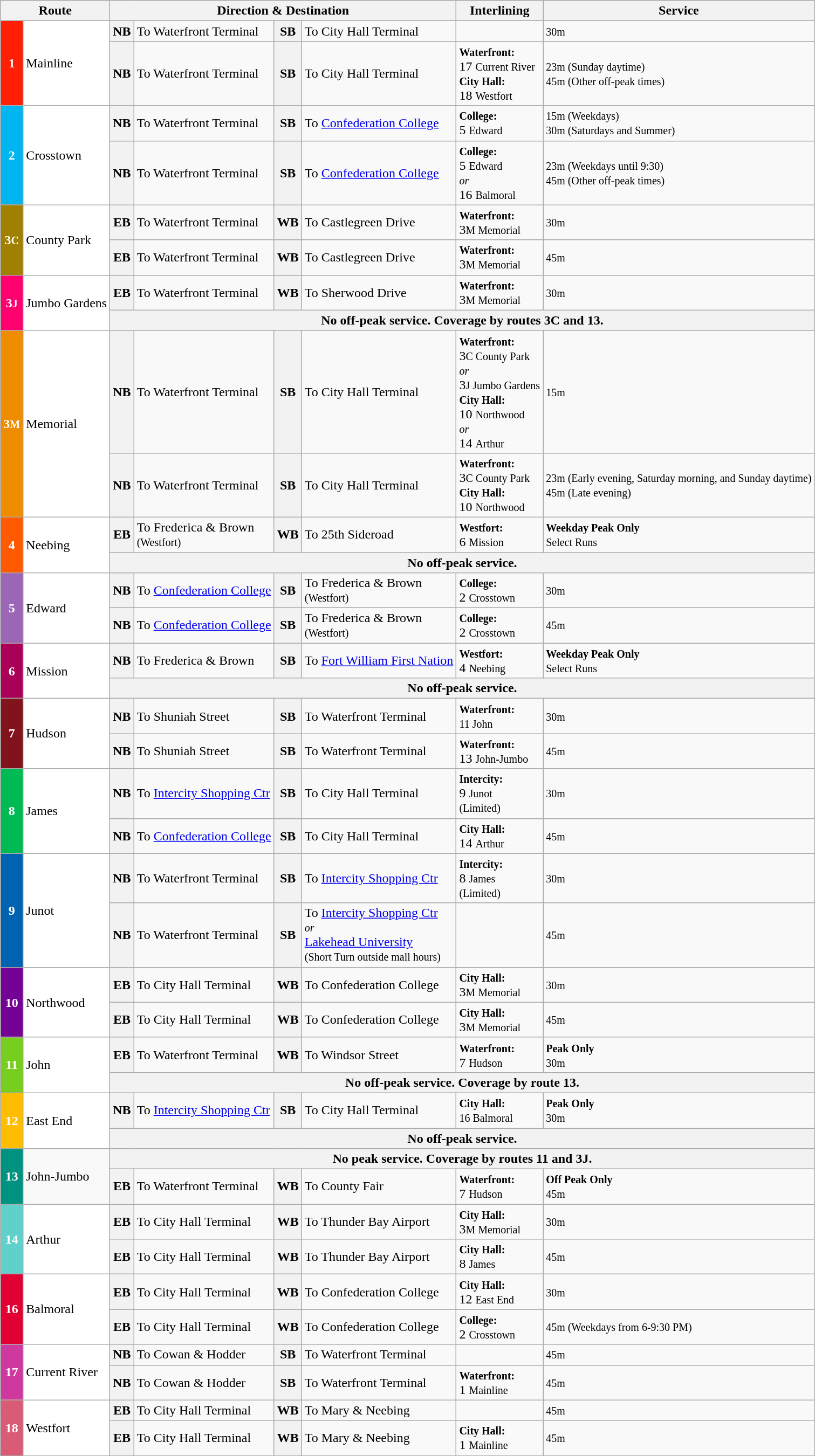<table class=wikitable |>
<tr>
<th colspan=2>Route</th>
<th colspan=4>Direction & Destination</th>
<th>Interlining</th>
<th>Service</th>
</tr>
<tr>
<th rowspan="2" style="background:#FF1F05;color:white" align="center" valign="center">1</th>
<td rowspan="2" style="background:white;color:black">Mainline</td>
<th rowspan=1>NB</th>
<td>To Waterfront Terminal</td>
<th rowspan=1>SB</th>
<td>To City Hall Terminal</td>
<td></td>
<td><small>30m</small></td>
</tr>
<tr>
<th>NB</th>
<td>To Waterfront Terminal</td>
<th>SB</th>
<td>To City Hall Terminal</td>
<td><small><strong>Waterfront:</strong></small><br>17 <small>Current River</small><br><small><strong>City Hall:</strong></small><br>18 <small>Westfort</small></td>
<td><small>23m (Sunday daytime)</small><br><small>45m (Other off-peak times)</small></td>
</tr>
<tr>
<th rowspan="2" style="background:#00B5F0;color:white" align="center" valign="center">2</th>
<td rowspan="2" style="background:white;color:black">Crosstown</td>
<th rowspan="1">NB</th>
<td>To Waterfront Terminal</td>
<th rowspan="1">SB</th>
<td>To <a href='#'>Confederation College</a></td>
<td><small><strong>College:</strong></small><br>5 <small>Edward</small></td>
<td><small>15m (Weekdays)</small><br><small>30m (Saturdays and Summer)</small></td>
</tr>
<tr>
<th>NB</th>
<td>To Waterfront Terminal</td>
<th>SB</th>
<td>To <a href='#'>Confederation College</a></td>
<td><small><strong>College:</strong></small><br>5 <small>Edward</small><br><small><em>or</em></small><br>16 <small>Balmoral</small></td>
<td><small>23m (Weekdays until 9:30)</small><br><small>45m (Other off-peak times)</small></td>
</tr>
<tr>
<th rowspan="2" style="background:#9F8000;color:white" align="center" valign="center">3<small>C</small></th>
<td rowspan="2" style="background:white;color:black">County Park</td>
<th rowspan="1">EB</th>
<td>To Waterfront Terminal</td>
<th rowspan="1">WB</th>
<td>To Castlegreen Drive</td>
<td><small><strong>Waterfront:</strong></small><br>3<small>M Memorial</small></td>
<td><small>30m</small></td>
</tr>
<tr>
<th rowspan="1">EB</th>
<td>To Waterfront Terminal</td>
<th rowspan="1">WB</th>
<td>To Castlegreen Drive</td>
<td><small><strong>Waterfront:</strong></small><br>3<small>M Memorial</small></td>
<td><small>45m</small></td>
</tr>
<tr>
<th rowspan="2" style="background:#FF006F;color:white" align="center" valign="center">3<small>J</small></th>
<td rowspan="2" style="background:white;color:black">Jumbo Gardens</td>
<th rowspan="1">EB</th>
<td>To Waterfront Terminal</td>
<th rowspan="1">WB</th>
<td>To Sherwood Drive</td>
<td><small><strong>Waterfront:</strong></small><br>3<small>M Memorial</small></td>
<td><small>30m</small></td>
</tr>
<tr>
<th colspan="6"><strong>No off-peak service. Coverage by routes 3C and 13.</strong></th>
</tr>
<tr>
<th rowspan="2" style="background:#F08C00;color:white" align="center" valign="center">3<small>M</small></th>
<td rowspan="2" style="background:white;color:black">Memorial</td>
<th rowspan="1">NB</th>
<td>To Waterfront Terminal</td>
<th rowspan="1">SB</th>
<td>To City Hall Terminal</td>
<td><small><strong>Waterfront:</strong></small><br>3<small>C County Park</small><br><small><em>or</em></small><br>3<small>J Jumbo Gardens</small><br><small><strong>City Hall:</strong></small><br>10 <small>Northwood</small><br><small><em>or</em></small><br>14 <small>Arthur</small></td>
<td><small>15m</small></td>
</tr>
<tr>
<th rowspan="1">NB</th>
<td>To Waterfront Terminal</td>
<th rowspan="1">SB</th>
<td>To City Hall Terminal</td>
<td><small><strong>Waterfront:</strong></small><br>3<small>C County Park</small><br><small><strong>City Hall:</strong></small><br>10 <small>Northwood</small></td>
<td><small>23m (Early evening, Saturday morning, and Sunday daytime)</small><br><small>45m (Late evening)</small></td>
</tr>
<tr>
<th rowspan="2" style="background:#FF5A00;color:white" align="center" valign="center">4</th>
<td rowspan="2" style="background:white;color:black">Neebing</td>
<th rowspan="1">EB</th>
<td>To Frederica & Brown<br><small>(Westfort)</small></td>
<th rowspan="1">WB</th>
<td>To 25th Sideroad</td>
<td><small><strong>Westfort:</strong></small><br>6 <small>Mission</small></td>
<td><strong><small>Weekday Peak Only</small></strong><br><small>Select Runs</small></td>
</tr>
<tr>
<th colspan="6">No off-peak service.</th>
</tr>
<tr>
<th rowspan="2" style="background:#9B66B5;color:white" align="center" valign="center">5</th>
<td rowspan="2" style="background:white;color:black">Edward</td>
<th rowspan="1">NB</th>
<td>To <a href='#'>Confederation College</a></td>
<th rowspan="1">SB</th>
<td>To Frederica & Brown<br><small>(Westfort)</small></td>
<td><small><strong>College:</strong></small><br>2 <small>Crosstown</small></td>
<td><small>30m</small></td>
</tr>
<tr>
<th rowspan="1">NB</th>
<td>To <a href='#'>Confederation College</a></td>
<th rowspan="1">SB</th>
<td>To Frederica & Brown<br><small>(Westfort)</small></td>
<td><small><strong>College:</strong></small><br>2 <small>Crosstown</small></td>
<td><small>45m</small></td>
</tr>
<tr>
<th rowspan="2" style="background:#AA0057;color:white" align="center" valign="center">6</th>
<td rowspan="2" style="background:white;color:black">Mission</td>
<th rowspan="1">NB</th>
<td>To Frederica & Brown</td>
<th rowspan="1">SB</th>
<td>To <a href='#'>Fort William First Nation</a></td>
<td><small><strong>Westfort:</strong></small><br>4 <small>Neebing</small></td>
<td><strong><small>Weekday Peak Only</small></strong><br><small>Select Runs</small></td>
</tr>
<tr>
<th colspan="6">No off-peak service.</th>
</tr>
<tr>
<th rowspan="2" style="background:#80131B;color:white" align="center" valign="center">7</th>
<td rowspan="2" style="background:white;color:black">Hudson</td>
<th rowspan="1">NB</th>
<td>To Shuniah Street</td>
<th rowspan="1">SB</th>
<td>To Waterfront Terminal</td>
<td><small><strong>Waterfront:</strong></small><br><small>11 John</small></td>
<td><small>30m</small></td>
</tr>
<tr>
<th rowspan="1">NB</th>
<td>To Shuniah Street</td>
<th rowspan="1">SB</th>
<td>To Waterfront Terminal</td>
<td><small><strong>Waterfront:</strong></small><br>13 <small>John-Jumbo</small></td>
<td><small>45m</small></td>
</tr>
<tr>
<th rowspan="2" style="background:#00BA53;color:white" align="center" valign="center">8</th>
<td rowspan="2" style="background:white;color:black">James</td>
<th rowspan="1">NB</th>
<td>To <a href='#'>Intercity Shopping Ctr</a></td>
<th rowspan="1">SB</th>
<td>To City Hall Terminal</td>
<td><small><strong>Intercity:</strong></small><br>9 <small>Junot</small><br><small>(Limited)</small></td>
<td><small>30m</small></td>
</tr>
<tr>
<th rowspan="1">NB</th>
<td>To <a href='#'>Confederation College</a></td>
<th rowspan="1">SB</th>
<td>To City Hall Terminal</td>
<td><small><strong>City Hall:</strong></small><br>14 <small>Arthur</small></td>
<td><small>45m</small></td>
</tr>
<tr>
<th rowspan="2" style="background:#0063B2;color:white" align="center" valign="center">9</th>
<td rowspan="2" style="background:white;color:black">Junot</td>
<th rowspan="1">NB</th>
<td>To Waterfront Terminal</td>
<th rowspan="1">SB</th>
<td>To <a href='#'>Intercity Shopping Ctr</a></td>
<td><small><strong>Intercity:</strong></small><br>8 <small>James</small><br><small>(Limited)</small></td>
<td><small>30m</small></td>
</tr>
<tr>
<th rowspan="1">NB</th>
<td>To Waterfront Terminal</td>
<th rowspan="1">SB</th>
<td>To <a href='#'>Intercity Shopping Ctr</a><br><small><em>or</em></small><br><a href='#'>Lakehead University</a><br><small>(Short Turn outside mall hours)</small></td>
<td></td>
<td><small>45m</small></td>
</tr>
<tr>
<th rowspan="2" style="background:#740295;color:white" align="center" valign="center">10</th>
<td rowspan="2" style="background:white;color:black">Northwood</td>
<th rowspan="1">EB</th>
<td>To City Hall Terminal</td>
<th rowspan="1">WB</th>
<td>To Confederation College</td>
<td><small><strong>City Hall:</strong></small><br>3<small>M Memorial</small></td>
<td><small>30m</small></td>
</tr>
<tr>
<th rowspan="1">EB</th>
<td>To City Hall Terminal</td>
<th rowspan="1">WB</th>
<td>To Confederation College</td>
<td><small><strong>City Hall:</strong></small><br>3<small>M Memorial</small></td>
<td><small>45m</small></td>
</tr>
<tr>
<th rowspan="2" style="background:#78CE1E;color:white" align="center" valign="center">11</th>
<td rowspan="2" style="background:white;color:black">John</td>
<th rowspan="1">EB</th>
<td>To Waterfront Terminal</td>
<th rowspan="1">WB</th>
<td>To Windsor Street</td>
<td><small><strong>Waterfront:</strong></small><br>7 <small>Hudson</small></td>
<td><strong><small>Peak Only</small></strong><br><small>30m</small></td>
</tr>
<tr>
<th colspan="6">No off-peak service. Coverage by route 13.</th>
</tr>
<tr>
<th rowspan="2" style="background:#FFBD00;color:white" align="center" valign="center">12</th>
<td rowspan="2" style="background:white;color:black">East End</td>
<th rowspan="1">NB</th>
<td>To <a href='#'>Intercity Shopping Ctr</a></td>
<th rowspan="1">SB</th>
<td>To City Hall Terminal</td>
<td><small><strong>City Hall:</strong></small><br><small>16 Balmoral</small></td>
<td><strong><small>Peak Only</small></strong><br><small>30m</small></td>
</tr>
<tr>
<th colspan="6">No off-peak service.</th>
</tr>
<tr>
<th rowspan="2" style="background:#009280;color:white" align="center" valign="center">13</th>
<td rowspan="2">John-Jumbo</td>
<th colspan="6">No peak service. Coverage by routes 11 and 3J.</th>
</tr>
<tr>
<th rowspan="1">EB</th>
<td>To Waterfront Terminal</td>
<th rowspan="1">WB</th>
<td>To County Fair</td>
<td><small><strong>Waterfront:</strong></small><br>7 <small>Hudson</small></td>
<td><strong><small>Off Peak Only</small></strong><br><small>45m</small></td>
</tr>
<tr>
<th rowspan="2" style="background:#60D0CA;color:white" align="center" valign="center">14 </th>
<td rowspan="2" style="background:white;color:black">Arthur</td>
<th rowspan="1">EB</th>
<td>To City Hall Terminal</td>
<th rowspan="1">WB</th>
<td>To Thunder Bay Airport</td>
<td><small><strong>City Hall:</strong></small><br>3<small>M Memorial</small></td>
<td><small>30m</small></td>
</tr>
<tr>
<th rowspan="1">EB</th>
<td>To City Hall Terminal</td>
<th rowspan="1">WB</th>
<td>To Thunder Bay Airport</td>
<td><small><strong>City Hall:</strong></small><br>8 <small>James</small></td>
<td><small>45m</small></td>
</tr>
<tr>
<th rowspan="2" style="background:#E20033;color:white" align="center" valign="center">16</th>
<td rowspan="2" style="background:white;color:black">Balmoral</td>
<th rowspan="1">EB</th>
<td>To City Hall Terminal</td>
<th rowspan="1">WB</th>
<td>To Confederation College</td>
<td><small><strong>City Hall:</strong></small><br>12 <small>East End</small></td>
<td><small>30m</small></td>
</tr>
<tr>
<th rowspan="1">EB</th>
<td>To City Hall Terminal</td>
<th rowspan="1">WB</th>
<td>To Confederation College</td>
<td><small><strong>College:</strong></small><br>2 <small>Crosstown</small></td>
<td><small>45m (Weekdays from 6-9:30 PM)</small></td>
</tr>
<tr>
<th rowspan="2" style="background:#CE389F;color:white" align="center" valign="center">17</th>
<td rowspan="2" style="background:white;color:black">Current River</td>
<th rowspan=1>NB</th>
<td>To Cowan & Hodder</td>
<th rowspan=1>SB</th>
<td>To Waterfront Terminal</td>
<td></td>
<td><small>45m</small></td>
</tr>
<tr>
<th rowspan=1>NB</th>
<td>To Cowan & Hodder</td>
<th rowspan=1>SB</th>
<td>To Waterfront Terminal</td>
<td><small><strong>Waterfront:</strong></small><br>1 <small>Mainline</small></td>
<td><small>45m</small></td>
</tr>
<tr>
<th rowspan="2" style="background:#D95B76;color:white" align="center" valign="center">18</th>
<td rowspan="2" style="background:white;color:black">Westfort</td>
<th rowspan="1">EB</th>
<td>To City Hall Terminal</td>
<th rowspan="1">WB</th>
<td>To Mary & Neebing</td>
<td></td>
<td><small>45m</small></td>
</tr>
<tr>
<th rowspan="1">EB</th>
<td>To City Hall Terminal</td>
<th rowspan="1">WB</th>
<td>To Mary & Neebing</td>
<td><small><strong>City Hall:</strong></small><br>1 <small>Mainline</small></td>
<td><small>45m</small></td>
</tr>
</table>
